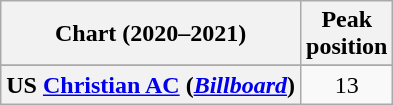<table class="wikitable sortable plainrowheaders" style="text-align:center">
<tr>
<th scope="col">Chart (2020–2021)</th>
<th scope="col">Peak<br> position</th>
</tr>
<tr>
</tr>
<tr>
</tr>
<tr>
<th scope="row">US <a href='#'>Christian AC</a> (<em><a href='#'>Billboard</a></em>)</th>
<td>13</td>
</tr>
</table>
